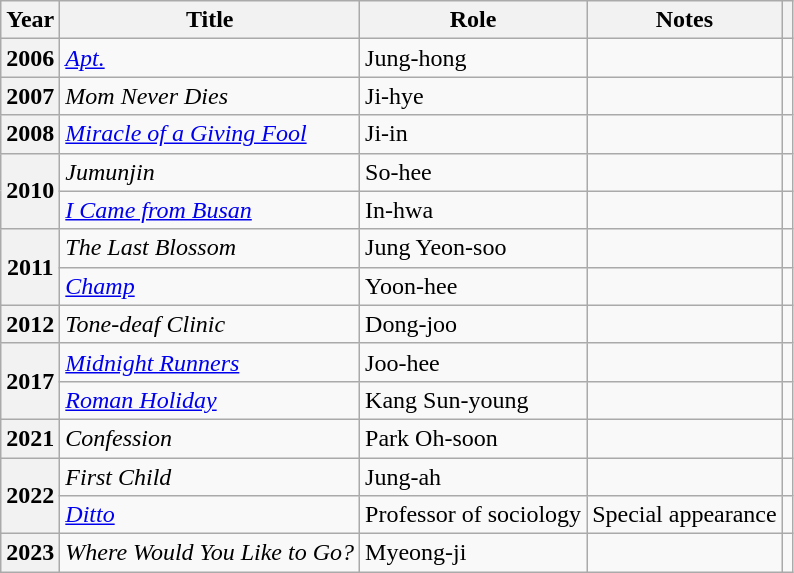<table class="wikitable plainrowheaders sortable">
<tr>
<th scope="col">Year</th>
<th scope="col">Title</th>
<th scope="col">Role</th>
<th scope="col">Notes</th>
<th scope="col" class="unsortable"></th>
</tr>
<tr>
<th scope="row">2006</th>
<td><em><a href='#'>Apt.</a></em></td>
<td>Jung-hong</td>
<td></td>
<td style="text-align:center"></td>
</tr>
<tr>
<th scope="row">2007</th>
<td><em>Mom Never Dies</em></td>
<td>Ji-hye</td>
<td></td>
<td style="text-align:center"></td>
</tr>
<tr>
<th scope="row">2008</th>
<td><em><a href='#'>Miracle of a Giving Fool</a></em></td>
<td>Ji-in</td>
<td></td>
<td style="text-align:center"></td>
</tr>
<tr>
<th scope="row" rowspan="2">2010</th>
<td><em>Jumunjin</em></td>
<td>So-hee</td>
<td></td>
<td style="text-align:center"></td>
</tr>
<tr>
<td><em><a href='#'>I Came from Busan</a></em></td>
<td>In-hwa</td>
<td></td>
<td style="text-align:center"></td>
</tr>
<tr>
<th scope="row" rowspan="2">2011</th>
<td><em>The Last Blossom</em></td>
<td>Jung Yeon-soo</td>
<td></td>
<td style="text-align:center"></td>
</tr>
<tr>
<td><em><a href='#'>Champ</a></em></td>
<td>Yoon-hee</td>
<td></td>
<td style="text-align:center"></td>
</tr>
<tr>
<th scope="row">2012</th>
<td><em>Tone-deaf Clinic</em></td>
<td>Dong-joo</td>
<td></td>
<td style="text-align:center"></td>
</tr>
<tr>
<th scope="row" rowspan="2">2017</th>
<td><em><a href='#'>Midnight Runners</a></em></td>
<td>Joo-hee</td>
<td></td>
<td style="text-align:center"></td>
</tr>
<tr>
<td><em><a href='#'>Roman Holiday</a></em></td>
<td>Kang Sun-young</td>
<td></td>
<td style="text-align:center"></td>
</tr>
<tr>
<th scope="row">2021</th>
<td><em>Confession</em></td>
<td>Park Oh-soon</td>
<td></td>
<td style="text-align:center"></td>
</tr>
<tr>
<th scope="row" rowspan="2">2022</th>
<td><em>First Child</em></td>
<td>Jung-ah</td>
<td></td>
<td style="text-align:center"></td>
</tr>
<tr>
<td><em><a href='#'>Ditto</a></em></td>
<td>Professor of sociology</td>
<td>Special appearance</td>
<td style="text-align:center"></td>
</tr>
<tr>
<th scope="row">2023</th>
<td><em>Where Would You Like to Go?</em></td>
<td>Myeong-ji</td>
<td></td>
<td style="text-align:center"></td>
</tr>
</table>
